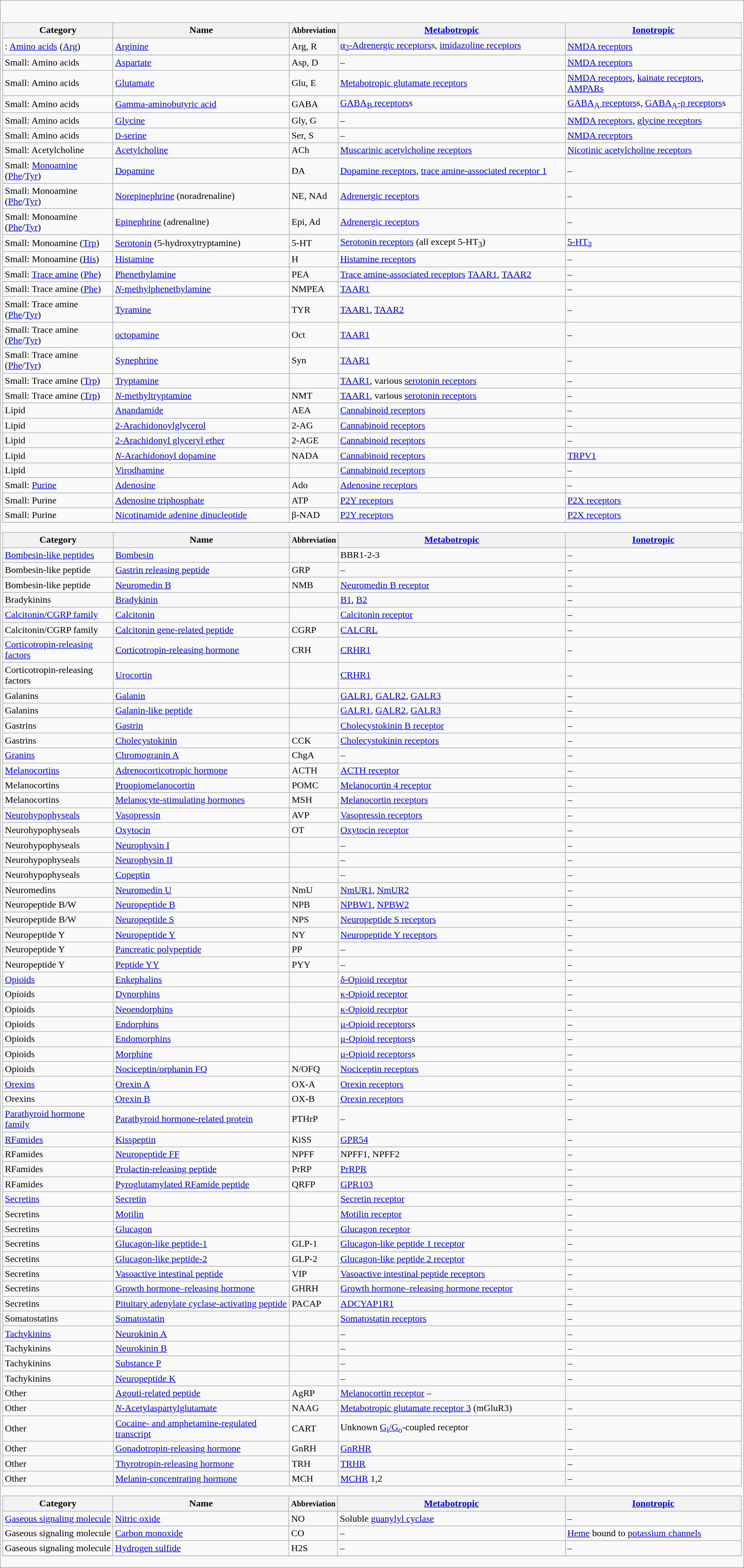<table class="wikitable unsortable" style="width:100%">
<tr>
<td><br><table class="sortable wikitable" style="width:100%">
<tr>
<th scope="col" style="width: 15%;"><strong>Category</strong></th>
<th scope="col" style="width: 24%;"><strong>Name</strong></th>
<th scope="col" style="width: 6%;" class="unsortable"><small><strong>Abbreviation</strong></small></th>
<th scope="col" style="width: 31%;"><strong><a href='#'>Metabotropic</a></strong></th>
<th scope="col" style="width: 24%;"><strong><a href='#'>Ionotropic</a></strong></th>
</tr>
<tr>
<td>: <a href='#'>Amino acids</a> (<a href='#'>Arg</a>)</td>
<td><a href='#'>Arginine</a></td>
<td>Arg, R</td>
<td><a href='#'>α<sub>2</sub>-Adrenergic receptors</a>s, <a href='#'>imidazoline receptors</a></td>
<td><a href='#'>NMDA receptors</a></td>
</tr>
<tr>
<td>Small: Amino acids</td>
<td><a href='#'>Aspartate</a></td>
<td>Asp, D</td>
<td>–</td>
<td><a href='#'>NMDA receptors</a></td>
</tr>
<tr>
<td>Small: Amino acids</td>
<td><a href='#'>Glutamate</a></td>
<td>Glu, E</td>
<td><a href='#'>Metabotropic glutamate receptors</a></td>
<td><a href='#'>NMDA receptors</a>, <a href='#'>kainate receptors</a>, <a href='#'>AMPARs</a></td>
</tr>
<tr>
<td>Small: Amino acids</td>
<td><a href='#'>Gamma-aminobutyric acid</a></td>
<td>GABA</td>
<td><a href='#'>GABA<sub>B</sub> receptors</a>s</td>
<td><a href='#'>GABA<sub>A</sub> receptors</a>s, <a href='#'>GABA<sub>A</sub>-ρ receptors</a>s</td>
</tr>
<tr>
<td>Small: Amino acids</td>
<td><a href='#'>Glycine</a></td>
<td>Gly, G</td>
<td>–</td>
<td><a href='#'>NMDA receptors</a>, <a href='#'>glycine receptors</a></td>
</tr>
<tr>
<td>Small: Amino acids</td>
<td><a href='#'><small>D</small>-serine</a></td>
<td>Ser, S</td>
<td>–</td>
<td><a href='#'>NMDA receptors</a></td>
</tr>
<tr>
<td>Small: Acetylcholine</td>
<td><a href='#'>Acetylcholine</a></td>
<td>ACh</td>
<td><a href='#'>Muscarinic acetylcholine receptors</a></td>
<td><a href='#'>Nicotinic acetylcholine receptors</a></td>
</tr>
<tr>
<td>Small: <a href='#'>Monoamine</a> (<a href='#'>Phe</a>/<a href='#'>Tyr</a>)</td>
<td><a href='#'>Dopamine</a></td>
<td>DA</td>
<td><a href='#'>Dopamine receptors</a>, <a href='#'>trace amine-associated receptor&nbsp;1</a></td>
<td>–</td>
</tr>
<tr>
<td>Small: Monoamine (<a href='#'>Phe</a>/<a href='#'>Tyr</a>)</td>
<td><a href='#'>Norepinephrine</a> (noradrenaline)</td>
<td>NE, NAd</td>
<td><a href='#'>Adrenergic receptors</a></td>
<td>–</td>
</tr>
<tr>
<td>Small: Monoamine (<a href='#'>Phe</a>/<a href='#'>Tyr</a>)</td>
<td><a href='#'>Epinephrine</a> (adrenaline)</td>
<td>Epi, Ad</td>
<td><a href='#'>Adrenergic receptors</a></td>
<td>–</td>
</tr>
<tr>
<td>Small: Monoamine (<a href='#'>Trp</a>)</td>
<td><a href='#'>Serotonin</a> (5-hydroxytryptamine)</td>
<td>5-HT</td>
<td><a href='#'>Serotonin receptors</a> (all except 5-HT<sub>3</sub>)</td>
<td><a href='#'>5-HT<sub>3</sub></a></td>
</tr>
<tr>
<td>Small: Monoamine (<a href='#'>His</a>)</td>
<td><a href='#'>Histamine</a></td>
<td>H</td>
<td><a href='#'>Histamine receptors</a></td>
<td>–</td>
</tr>
<tr>
<td>Small: <a href='#'>Trace amine</a> (<a href='#'>Phe</a>)</td>
<td><a href='#'>Phenethylamine</a></td>
<td>PEA</td>
<td><a href='#'>Trace amine-associated receptors</a> <a href='#'>TAAR1</a>, <a href='#'>TAAR2</a></td>
<td>–</td>
</tr>
<tr>
<td>Small: Trace amine (<a href='#'>Phe</a>)</td>
<td><a href='#'><em>N</em>-methylphenethylamine</a></td>
<td>NMPEA</td>
<td><a href='#'>TAAR1</a></td>
<td>–</td>
</tr>
<tr>
<td>Small: Trace amine (<a href='#'>Phe</a>/<a href='#'>Tyr</a>)</td>
<td><a href='#'>Tyramine</a></td>
<td>TYR</td>
<td><a href='#'>TAAR1</a>, <a href='#'>TAAR2</a></td>
<td>–</td>
</tr>
<tr>
<td>Small: Trace amine (<a href='#'>Phe</a>/<a href='#'>Tyr</a>)</td>
<td><a href='#'>octopamine</a></td>
<td>Oct</td>
<td><a href='#'>TAAR1</a></td>
<td>–</td>
</tr>
<tr>
<td>Small: Trace amine (<a href='#'>Phe</a>/<a href='#'>Tyr</a>)</td>
<td><a href='#'>Synephrine</a></td>
<td>Syn</td>
<td><a href='#'>TAAR1</a></td>
<td>–</td>
</tr>
<tr>
<td>Small: Trace amine (<a href='#'>Trp</a>)</td>
<td><a href='#'>Tryptamine</a></td>
<td></td>
<td><a href='#'>TAAR1</a>, various <a href='#'>serotonin receptors</a></td>
<td>–</td>
</tr>
<tr>
<td>Small: Trace amine (<a href='#'>Trp</a>)</td>
<td><a href='#'><em>N</em>-methyltryptamine</a></td>
<td>NMT</td>
<td><a href='#'>TAAR1</a>, various <a href='#'>serotonin receptors</a></td>
<td>–</td>
</tr>
<tr>
<td>Lipid</td>
<td><a href='#'>Anandamide</a></td>
<td>AEA</td>
<td><a href='#'>Cannabinoid receptors</a></td>
<td>–</td>
</tr>
<tr>
<td>Lipid</td>
<td><a href='#'>2-Arachidonoylglycerol</a></td>
<td>2-AG</td>
<td><a href='#'>Cannabinoid receptors</a></td>
<td>–</td>
</tr>
<tr>
<td>Lipid</td>
<td><a href='#'>2-Arachidonyl glyceryl ether</a></td>
<td>2-AGE</td>
<td><a href='#'>Cannabinoid receptors</a></td>
<td>–</td>
</tr>
<tr>
<td>Lipid</td>
<td><a href='#'><em>N</em>-Arachidonoyl dopamine</a></td>
<td>NADA</td>
<td><a href='#'>Cannabinoid receptors</a></td>
<td><a href='#'>TRPV1</a></td>
</tr>
<tr>
<td>Lipid</td>
<td><a href='#'>Virodhamine</a></td>
<td></td>
<td><a href='#'>Cannabinoid receptors</a></td>
<td>–</td>
</tr>
<tr>
<td>Small: <a href='#'>Purine</a></td>
<td><a href='#'>Adenosine</a></td>
<td>Ado</td>
<td><a href='#'>Adenosine receptors</a></td>
<td>–</td>
</tr>
<tr>
<td>Small: Purine</td>
<td><a href='#'>Adenosine triphosphate</a></td>
<td>ATP</td>
<td><a href='#'>P2Y receptors</a></td>
<td><a href='#'>P2X receptors</a></td>
</tr>
<tr>
<td>Small: Purine</td>
<td><a href='#'>Nicotinamide adenine dinucleotide</a></td>
<td>β-NAD</td>
<td><a href='#'>P2Y receptors</a></td>
<td><a href='#'>P2X receptors</a></td>
</tr>
<tr>
</tr>
</table>
<table class="wikitable sortable" style="width:100%">
<tr>
<th scope="col" style="width: 15%;"><strong>Category</strong></th>
<th scope="col" style="width: 24%;"><strong>Name</strong></th>
<th scope="col" style="width: 6%;" class="unsortable"><small><strong>Abbreviation</strong></small></th>
<th scope="col" style="width: 31%;"><strong><a href='#'>Metabotropic</a></strong></th>
<th scope="col" style="width: 24%;"><strong><a href='#'>Ionotropic</a></strong></th>
</tr>
<tr>
<td><a href='#'>Bombesin-like peptides</a></td>
<td><a href='#'>Bombesin</a></td>
<td></td>
<td>BBR1-2-3</td>
<td>–</td>
</tr>
<tr>
<td>Bombesin-like peptide</td>
<td><a href='#'>Gastrin releasing peptide</a></td>
<td>GRP</td>
<td>–</td>
<td>–</td>
</tr>
<tr>
<td>Bombesin-like peptide</td>
<td><a href='#'>Neuromedin B</a></td>
<td>NMB</td>
<td><a href='#'>Neuromedin B receptor</a></td>
<td>–</td>
</tr>
<tr>
<td>Bradykinins</td>
<td><a href='#'>Bradykinin</a></td>
<td></td>
<td><a href='#'>B1</a>, <a href='#'>B2</a></td>
<td>–</td>
</tr>
<tr>
<td><a href='#'>Calcitonin/CGRP family</a></td>
<td><a href='#'>Calcitonin</a></td>
<td></td>
<td><a href='#'>Calcitonin receptor</a></td>
<td>–</td>
</tr>
<tr>
<td Amylin family>Calcitonin/CGRP family</td>
<td><a href='#'>Calcitonin gene-related peptide</a></td>
<td>CGRP</td>
<td><a href='#'>CALCRL</a></td>
<td>–</td>
</tr>
<tr>
<td><a href='#'>Corticotropin-releasing factors</a></td>
<td><a href='#'>Corticotropin-releasing hormone</a></td>
<td>CRH</td>
<td><a href='#'>CRHR1</a></td>
<td>–</td>
</tr>
<tr>
<td>Corticotropin-releasing factors</td>
<td><a href='#'>Urocortin</a></td>
<td></td>
<td><a href='#'>CRHR1</a></td>
<td>–</td>
</tr>
<tr>
<td>Galanins</td>
<td><a href='#'>Galanin</a></td>
<td></td>
<td><a href='#'>GALR1</a>, <a href='#'>GALR2</a>, <a href='#'>GALR3</a></td>
<td>–</td>
</tr>
<tr>
<td>Galanins</td>
<td><a href='#'>Galanin-like peptide</a></td>
<td></td>
<td><a href='#'>GALR1</a>, <a href='#'>GALR2</a>, <a href='#'>GALR3</a></td>
<td>–</td>
</tr>
<tr>
<td>Gastrins</td>
<td><a href='#'>Gastrin</a></td>
<td></td>
<td><a href='#'>Cholecystokinin B receptor</a></td>
<td>–</td>
</tr>
<tr>
<td>Gastrins</td>
<td><a href='#'>Cholecystokinin</a></td>
<td>CCK</td>
<td><a href='#'>Cholecystokinin receptors</a></td>
<td>–</td>
</tr>
<tr>
<td><a href='#'>Granins</a></td>
<td><a href='#'>Chromogranin A</a></td>
<td>ChgA</td>
<td>–</td>
<td>–</td>
</tr>
<tr>
<td><a href='#'>Melanocortins</a></td>
<td><a href='#'>Adrenocorticotropic hormone</a></td>
<td>ACTH</td>
<td><a href='#'>ACTH receptor</a></td>
<td>–</td>
</tr>
<tr>
<td>Melanocortins</td>
<td><a href='#'>Proopiomelanocortin</a></td>
<td>POMC</td>
<td><a href='#'>Melanocortin 4 receptor</a></td>
<td>–</td>
</tr>
<tr>
<td>Melanocortins</td>
<td><a href='#'>Melanocyte-stimulating hormones</a></td>
<td>MSH</td>
<td><a href='#'>Melanocortin receptors</a></td>
<td>–</td>
</tr>
<tr>
<td><a href='#'>Neurohypophyseals</a></td>
<td><a href='#'>Vasopressin</a></td>
<td>AVP</td>
<td><a href='#'>Vasopressin receptors</a></td>
<td>–</td>
</tr>
<tr>
<td>Neurohypophyseals</td>
<td><a href='#'>Oxytocin</a></td>
<td>OT</td>
<td><a href='#'>Oxytocin receptor</a></td>
<td>–</td>
</tr>
<tr>
<td>Neurohypophyseals</td>
<td><a href='#'>Neurophysin I</a></td>
<td></td>
<td>–</td>
<td>–</td>
</tr>
<tr>
<td>Neurohypophyseals</td>
<td><a href='#'>Neurophysin II</a></td>
<td></td>
<td>–</td>
<td>–</td>
</tr>
<tr>
<td>Neurohypophyseals</td>
<td><a href='#'>Copeptin</a></td>
<td></td>
<td>–</td>
<td>–</td>
</tr>
<tr>
<td>Neuromedins</td>
<td><a href='#'>Neuromedin U</a></td>
<td>NmU</td>
<td><a href='#'>NmUR1</a>, <a href='#'>NmUR2</a></td>
<td>–</td>
</tr>
<tr>
<td>Neuropeptide B/W</td>
<td><a href='#'>Neuropeptide B</a></td>
<td>NPB</td>
<td><a href='#'>NPBW1</a>, <a href='#'>NPBW2</a></td>
<td>–</td>
</tr>
<tr>
<td>Neuropeptide B/W</td>
<td><a href='#'>Neuropeptide S</a></td>
<td>NPS</td>
<td><a href='#'>Neuropeptide S receptors</a></td>
<td>–</td>
</tr>
<tr>
<td>Neuropeptide Y</td>
<td><a href='#'>Neuropeptide Y</a></td>
<td>NY</td>
<td><a href='#'>Neuropeptide Y receptors</a></td>
<td>–</td>
</tr>
<tr>
<td>Neuropeptide Y</td>
<td><a href='#'>Pancreatic polypeptide</a></td>
<td>PP</td>
<td>–</td>
<td>–</td>
</tr>
<tr>
<td>Neuropeptide Y</td>
<td><a href='#'>Peptide YY</a></td>
<td>PYY</td>
<td>–</td>
<td>–</td>
</tr>
<tr>
<td><a href='#'>Opioids</a></td>
<td><a href='#'>Enkephalins</a></td>
<td></td>
<td><a href='#'>δ-Opioid receptor</a></td>
<td>–</td>
</tr>
<tr>
<td>Opioids</td>
<td><a href='#'>Dynorphins</a></td>
<td></td>
<td><a href='#'>κ-Opioid receptor</a></td>
<td>–</td>
</tr>
<tr>
<td>Opioids</td>
<td><a href='#'>Neoendorphins</a></td>
<td></td>
<td><a href='#'>κ-Opioid receptor</a></td>
<td>–</td>
</tr>
<tr>
<td>Opioids</td>
<td><a href='#'>Endorphins</a></td>
<td></td>
<td><a href='#'>μ-Opioid receptors</a>s</td>
<td>–</td>
</tr>
<tr>
<td>Opioids</td>
<td><a href='#'>Endomorphins</a></td>
<td></td>
<td><a href='#'>μ-Opioid receptors</a>s</td>
<td>–</td>
</tr>
<tr>
<td>Opioids</td>
<td><a href='#'>Morphine</a></td>
<td></td>
<td><a href='#'>μ-Opioid receptors</a>s</td>
<td>–</td>
</tr>
<tr>
<td>Opioids</td>
<td><a href='#'>Nociceptin/orphanin FQ</a></td>
<td>N/OFQ</td>
<td><a href='#'>Nociceptin receptors</a></td>
<td>–</td>
</tr>
<tr>
<td><a href='#'>Orexins</a></td>
<td><a href='#'>Orexin A</a></td>
<td>OX-A</td>
<td><a href='#'>Orexin receptors</a></td>
<td>–</td>
</tr>
<tr>
<td>Orexins</td>
<td><a href='#'>Orexin B</a></td>
<td>OX-B</td>
<td><a href='#'>Orexin receptors</a></td>
<td>–</td>
</tr>
<tr>
<td><a href='#'>Parathyroid hormone family</a></td>
<td><a href='#'>Parathyroid hormone-related protein</a></td>
<td>PTHrP</td>
<td>–</td>
<td>–</td>
</tr>
<tr>
<td><a href='#'>RFamides</a></td>
<td><a href='#'>Kisspeptin</a></td>
<td>KiSS</td>
<td><a href='#'>GPR54</a></td>
<td>–</td>
</tr>
<tr>
<td>RFamides</td>
<td><a href='#'>Neuropeptide FF</a></td>
<td>NPFF</td>
<td>NPFF1, NPFF2</td>
<td>–</td>
</tr>
<tr>
<td>RFamides</td>
<td><a href='#'>Prolactin-releasing peptide</a></td>
<td>PrRP</td>
<td><a href='#'>PrRPR</a></td>
<td>–</td>
</tr>
<tr>
<td>RFamides</td>
<td><a href='#'>Pyroglutamylated RFamide peptide</a></td>
<td>QRFP</td>
<td><a href='#'>GPR103</a></td>
<td>–</td>
</tr>
<tr>
<td><a href='#'>Secretins</a></td>
<td><a href='#'>Secretin</a></td>
<td></td>
<td><a href='#'>Secretin receptor</a></td>
<td>–</td>
</tr>
<tr>
<td>Secretins</td>
<td><a href='#'>Motilin</a></td>
<td></td>
<td><a href='#'>Motilin receptor</a></td>
<td>–</td>
</tr>
<tr>
<td>Secretins</td>
<td><a href='#'>Glucagon</a></td>
<td></td>
<td><a href='#'>Glucagon receptor</a></td>
<td>–</td>
</tr>
<tr>
<td>Secretins</td>
<td><a href='#'>Glucagon-like peptide-1</a></td>
<td>GLP-1</td>
<td><a href='#'>Glucagon-like peptide 1 receptor</a></td>
<td>–</td>
</tr>
<tr>
<td>Secretins</td>
<td><a href='#'>Glucagon-like peptide-2</a></td>
<td>GLP-2</td>
<td><a href='#'>Glucagon-like peptide 2 receptor</a></td>
<td>–</td>
</tr>
<tr>
<td>Secretins</td>
<td><a href='#'>Vasoactive intestinal peptide</a></td>
<td>VIP</td>
<td><a href='#'>Vasoactive intestinal peptide receptors</a></td>
<td>–</td>
</tr>
<tr>
<td>Secretins</td>
<td><a href='#'>Growth hormone–releasing hormone</a></td>
<td>GHRH</td>
<td><a href='#'>Growth hormone–releasing hormone receptor</a></td>
<td>–</td>
</tr>
<tr>
<td>Secretins</td>
<td><a href='#'>Pituitary adenylate cyclase-activating peptide</a></td>
<td>PACAP</td>
<td><a href='#'>ADCYAP1R1</a></td>
<td>–</td>
</tr>
<tr>
<td>Somatostatins</td>
<td><a href='#'>Somatostatin</a></td>
<td></td>
<td><a href='#'>Somatostatin receptors</a></td>
<td>–</td>
</tr>
<tr>
<td><a href='#'>Tachykinins</a></td>
<td><a href='#'>Neurokinin A</a></td>
<td></td>
<td>–</td>
<td>–</td>
</tr>
<tr>
<td>Tachykinins</td>
<td><a href='#'>Neurokinin B</a></td>
<td></td>
<td>–</td>
<td>–</td>
</tr>
<tr>
<td>Tachykinins</td>
<td><a href='#'>Substance P</a></td>
<td></td>
<td>–</td>
<td>–</td>
</tr>
<tr>
<td>Tachykinins</td>
<td><a href='#'>Neuropeptide K</a></td>
<td></td>
<td>–</td>
<td>–</td>
</tr>
<tr>
<td>Other</td>
<td><a href='#'>Agouti-related peptide</a></td>
<td>AgRP</td>
<td><a href='#'>Melanocortin receptor</a> –</td>
</tr>
<tr>
<td>Other</td>
<td><a href='#'><em>N</em>-Acetylaspartylglutamate</a></td>
<td>NAAG</td>
<td><a href='#'>Metabotropic glutamate receptor 3</a> (mGluR3)</td>
<td>–</td>
</tr>
<tr>
<td>Other</td>
<td><a href='#'>Cocaine- and amphetamine-regulated transcript</a></td>
<td>CART</td>
<td>Unknown <a href='#'>G<sub>i</sub>/G<sub>o</sub></a>-coupled receptor</td>
<td>–</td>
</tr>
<tr>
<td>Other</td>
<td><a href='#'>Gonadotropin-releasing hormone</a></td>
<td>GnRH</td>
<td><a href='#'>GnRHR</a></td>
<td>–</td>
</tr>
<tr>
<td>Other</td>
<td><a href='#'>Thyrotropin-releasing hormone</a></td>
<td>TRH</td>
<td><a href='#'>TRHR</a></td>
<td>–</td>
</tr>
<tr>
<td>Other</td>
<td><a href='#'>Melanin-concentrating hormone</a></td>
<td>MCH</td>
<td><a href='#'>MCHR</a> 1,2</td>
<td>–</td>
</tr>
<tr>
</tr>
</table>
<table class="wikitable sortable" style="width:100%">
<tr>
<th scope="col" style="width: 15%;"><strong>Category</strong></th>
<th scope="col" style="width: 24%;"><strong>Name</strong></th>
<th scope="col" style="width: 6%;" class="unsortable"><small><strong>Abbreviation</strong></small></th>
<th scope="col" style="width: 31%;"><strong><a href='#'>Metabotropic</a></strong></th>
<th scope="col" style="width: 24%;"><strong><a href='#'>Ionotropic</a></strong></th>
</tr>
<tr>
<td><a href='#'>Gaseous signaling molecule</a></td>
<td><a href='#'>Nitric oxide</a></td>
<td>NO</td>
<td>Soluble <a href='#'>guanylyl cyclase</a></td>
<td>–</td>
</tr>
<tr>
<td>Gaseous signaling molecule</td>
<td><a href='#'>Carbon monoxide</a></td>
<td>CO</td>
<td>–</td>
<td><a href='#'>Heme</a> bound to <a href='#'>potassium channels</a></td>
</tr>
<tr>
<td>Gaseous signaling molecule</td>
<td><a href='#'>Hydrogen sulfide</a></td>
<td>H2S</td>
<td>–</td>
<td>–</td>
</tr>
<tr>
</tr>
</table>
</td>
</tr>
<tr>
</tr>
</table>
